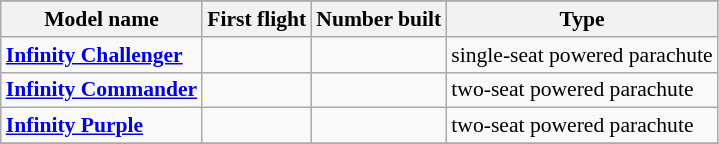<table class="wikitable" align=center style="font-size:90%;">
<tr>
</tr>
<tr style="background:#efefef;">
<th>Model name</th>
<th>First flight</th>
<th>Number built</th>
<th>Type</th>
</tr>
<tr>
<td align=left><strong><a href='#'>Infinity Challenger</a></strong></td>
<td align=center></td>
<td align=center></td>
<td align=left>single-seat powered parachute</td>
</tr>
<tr>
<td align=left><strong><a href='#'>Infinity Commander</a></strong></td>
<td align=center></td>
<td align=center></td>
<td align=left>two-seat powered parachute</td>
</tr>
<tr>
<td align=left><strong><a href='#'>Infinity Purple</a></strong></td>
<td align=center></td>
<td align=center></td>
<td align=left>two-seat powered parachute</td>
</tr>
<tr>
</tr>
</table>
